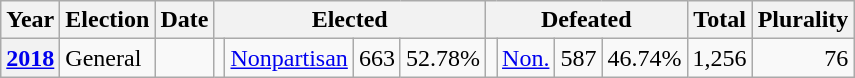<table class="wikitable">
<tr>
<th>Year</th>
<th>Election</th>
<th>Date</th>
<th colspan="4">Elected</th>
<th colspan="4">Defeated</th>
<th>Total</th>
<th>Plurality</th>
</tr>
<tr>
<th><a href='#'>2018</a></th>
<td valign="top">General</td>
<td valign="top"></td>
<td valign="top"></td>
<td valign="top" ><a href='#'>Nonpartisan</a></td>
<td align="right" valign="top">663</td>
<td align="right" valign="top">52.78%</td>
<td valign="top"></td>
<td valign="top" ><a href='#'>Non.</a></td>
<td align="right" valign="top">587</td>
<td align="right" valign="top">46.74%</td>
<td align="right" valign="top">1,256</td>
<td align="right" valign="top">76</td>
</tr>
</table>
